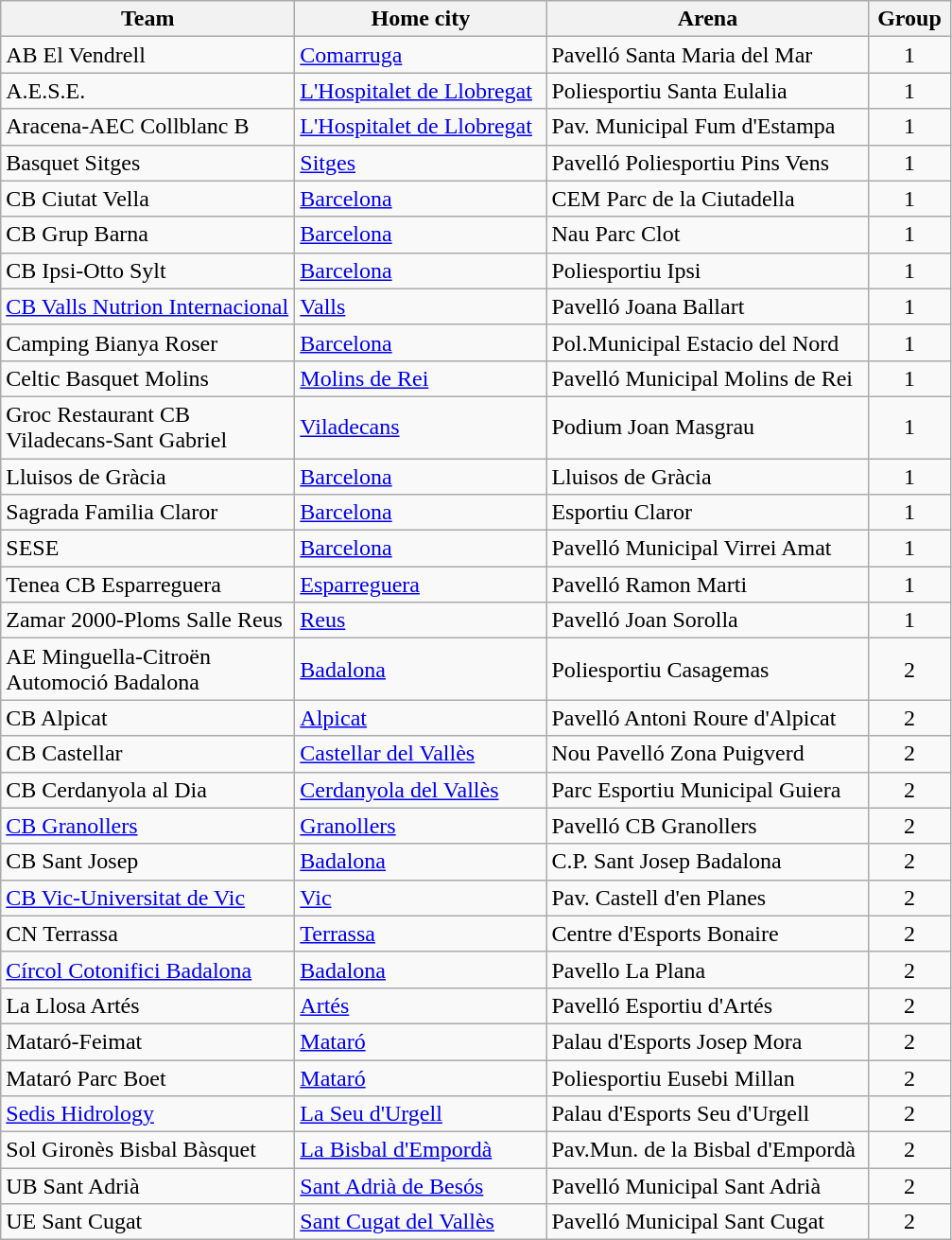<table class="wikitable sortable">
<tr>
<th width=200>Team</th>
<th width=170>Home city</th>
<th width=220>Arena</th>
<th width=50>Group</th>
</tr>
<tr>
<td>AB El Vendrell</td>
<td><a href='#'>Comarruga</a></td>
<td>Pavelló Santa Maria del Mar</td>
<td style="text-align: center;">1</td>
</tr>
<tr>
<td>A.E.S.E.</td>
<td><a href='#'>L'Hospitalet de Llobregat</a></td>
<td>Poliesportiu Santa Eulalia</td>
<td style="text-align: center;">1</td>
</tr>
<tr>
<td>Aracena-AEC Collblanc B</td>
<td><a href='#'>L'Hospitalet de Llobregat</a></td>
<td>Pav. Municipal Fum d'Estampa</td>
<td style="text-align: center;">1</td>
</tr>
<tr>
<td>Basquet Sitges</td>
<td><a href='#'>Sitges</a></td>
<td>Pavelló Poliesportiu Pins Vens</td>
<td style="text-align: center;">1</td>
</tr>
<tr>
<td>CB Ciutat Vella</td>
<td><a href='#'>Barcelona</a></td>
<td>CEM Parc de la Ciutadella</td>
<td style="text-align: center;">1</td>
</tr>
<tr>
<td>CB Grup Barna</td>
<td><a href='#'>Barcelona</a></td>
<td>Nau Parc Clot</td>
<td style="text-align: center;">1</td>
</tr>
<tr>
<td>CB Ipsi-Otto Sylt</td>
<td><a href='#'>Barcelona</a></td>
<td>Poliesportiu Ipsi</td>
<td style="text-align: center;">1</td>
</tr>
<tr>
<td><a href='#'>CB Valls Nutrion Internacional</a></td>
<td><a href='#'>Valls</a></td>
<td>Pavelló Joana Ballart</td>
<td style="text-align: center;">1</td>
</tr>
<tr>
<td>Camping Bianya Roser</td>
<td><a href='#'>Barcelona</a></td>
<td>Pol.Municipal Estacio del Nord</td>
<td style="text-align: center;">1</td>
</tr>
<tr>
<td>Celtic Basquet Molins</td>
<td><a href='#'>Molins de Rei</a></td>
<td>Pavelló Municipal Molins de Rei</td>
<td style="text-align: center;">1</td>
</tr>
<tr>
<td>Groc Restaurant CB Viladecans-Sant Gabriel</td>
<td><a href='#'>Viladecans</a></td>
<td>Podium Joan Masgrau</td>
<td style="text-align: center;">1</td>
</tr>
<tr>
<td>Lluisos de Gràcia</td>
<td><a href='#'>Barcelona</a></td>
<td>Lluisos de Gràcia</td>
<td style="text-align: center;">1</td>
</tr>
<tr>
<td>Sagrada Familia Claror</td>
<td><a href='#'>Barcelona</a></td>
<td>Esportiu Claror</td>
<td style="text-align: center;">1</td>
</tr>
<tr>
<td>SESE</td>
<td><a href='#'>Barcelona</a></td>
<td>Pavelló Municipal Virrei Amat</td>
<td style="text-align: center;">1</td>
</tr>
<tr>
<td>Tenea CB Esparreguera</td>
<td><a href='#'>Esparreguera</a></td>
<td>Pavelló Ramon Marti</td>
<td style="text-align: center;">1</td>
</tr>
<tr>
<td>Zamar 2000-Ploms Salle Reus</td>
<td><a href='#'>Reus</a></td>
<td>Pavelló Joan Sorolla</td>
<td style="text-align: center;">1</td>
</tr>
<tr>
<td>AE Minguella-Citroën Automoció Badalona</td>
<td><a href='#'>Badalona</a></td>
<td>Poliesportiu Casagemas</td>
<td style="text-align: center;">2</td>
</tr>
<tr>
<td>CB Alpicat</td>
<td><a href='#'>Alpicat</a></td>
<td>Pavelló Antoni Roure d'Alpicat</td>
<td style="text-align: center;">2</td>
</tr>
<tr>
<td>CB Castellar</td>
<td><a href='#'>Castellar del Vallès</a></td>
<td>Nou Pavelló Zona Puigverd</td>
<td style="text-align: center;">2</td>
</tr>
<tr>
<td>CB Cerdanyola al Dia</td>
<td><a href='#'>Cerdanyola del Vallès</a></td>
<td>Parc Esportiu Municipal Guiera</td>
<td style="text-align: center;">2</td>
</tr>
<tr>
<td><a href='#'>CB Granollers</a></td>
<td><a href='#'>Granollers</a></td>
<td>Pavelló CB Granollers</td>
<td style="text-align: center;">2</td>
</tr>
<tr>
<td>CB Sant Josep</td>
<td><a href='#'>Badalona</a></td>
<td>C.P. Sant Josep Badalona</td>
<td style="text-align: center;">2</td>
</tr>
<tr>
<td><a href='#'>CB Vic-Universitat de Vic</a></td>
<td><a href='#'>Vic</a></td>
<td>Pav. Castell d'en Planes</td>
<td style="text-align: center;">2</td>
</tr>
<tr>
<td>CN Terrassa</td>
<td><a href='#'>Terrassa</a></td>
<td>Centre d'Esports Bonaire</td>
<td style="text-align: center;">2</td>
</tr>
<tr>
<td><a href='#'>Círcol Cotonifici Badalona</a></td>
<td><a href='#'>Badalona</a></td>
<td>Pavello La Plana</td>
<td style="text-align: center;">2</td>
</tr>
<tr>
<td>La Llosa Artés</td>
<td><a href='#'>Artés</a></td>
<td>Pavelló Esportiu d'Artés</td>
<td style="text-align: center;">2</td>
</tr>
<tr>
<td>Mataró-Feimat</td>
<td><a href='#'>Mataró</a></td>
<td>Palau d'Esports Josep Mora</td>
<td style="text-align: center;">2</td>
</tr>
<tr>
<td>Mataró Parc Boet</td>
<td><a href='#'>Mataró</a></td>
<td>Poliesportiu Eusebi Millan</td>
<td style="text-align: center;">2</td>
</tr>
<tr>
<td><a href='#'>Sedis Hidrology</a></td>
<td><a href='#'>La Seu d'Urgell</a></td>
<td>Palau d'Esports Seu d'Urgell</td>
<td style="text-align: center;">2</td>
</tr>
<tr>
<td>Sol Gironès Bisbal Bàsquet</td>
<td><a href='#'>La Bisbal d'Empordà</a></td>
<td>Pav.Mun. de la Bisbal d'Empordà</td>
<td style="text-align: center;">2</td>
</tr>
<tr>
<td>UB Sant Adrià</td>
<td><a href='#'>Sant Adrià de Besós</a></td>
<td>Pavelló Municipal Sant Adrià</td>
<td style="text-align: center;">2</td>
</tr>
<tr>
<td>UE Sant Cugat</td>
<td><a href='#'>Sant Cugat del Vallès</a></td>
<td>Pavelló Municipal Sant Cugat</td>
<td style="text-align: center;">2</td>
</tr>
</table>
